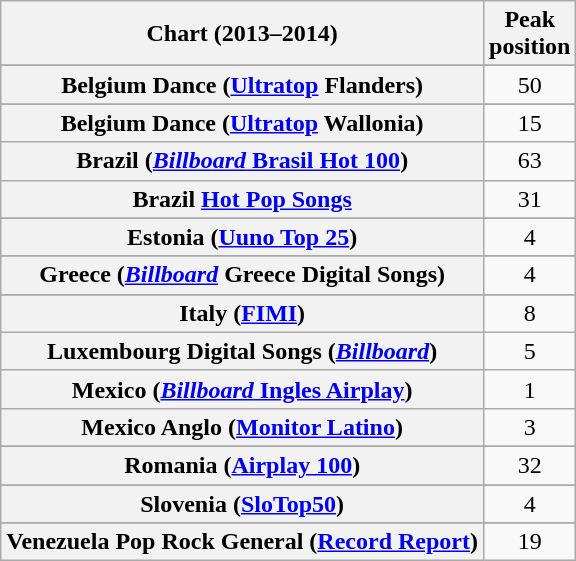<table class="wikitable plainrowheaders sortable" style="text-align:center">
<tr>
<th scope="col">Chart (2013–2014)</th>
<th scope="col">Peak<br>position</th>
</tr>
<tr>
</tr>
<tr>
</tr>
<tr>
</tr>
<tr>
<th scope="row">Belgium Dance (<a href='#'>Ultratop</a> Flanders)</th>
<td>50</td>
</tr>
<tr>
</tr>
<tr>
<th scope="row">Belgium Dance (<a href='#'>Ultratop</a> Wallonia)</th>
<td>15</td>
</tr>
<tr>
<th scope="row">Brazil (<a href='#'><em>Billboard</em> Brasil Hot 100</a>)</th>
<td>63</td>
</tr>
<tr>
<th scope="row">Brazil <a href='#'>Hot Pop Songs</a></th>
<td>31</td>
</tr>
<tr>
</tr>
<tr>
</tr>
<tr>
</tr>
<tr>
</tr>
<tr>
<th scope="row">Estonia (<a href='#'>Uuno Top 25</a>)</th>
<td>4</td>
</tr>
<tr>
</tr>
<tr>
</tr>
<tr>
</tr>
<tr>
<th scope="row">Greece (<em><a href='#'>Billboard</a></em> Greece Digital Songs)</th>
<td>4</td>
</tr>
<tr>
</tr>
<tr>
</tr>
<tr>
</tr>
<tr>
</tr>
<tr>
<th scope="row">Italy (<a href='#'>FIMI</a>)</th>
<td>8</td>
</tr>
<tr>
<th scope="row">Luxembourg Digital Songs (<em><a href='#'>Billboard</a></em>)</th>
<td>5</td>
</tr>
<tr>
<th scope="row">Mexico (<a href='#'><em>Billboard</em> Ingles Airplay</a>)</th>
<td>1</td>
</tr>
<tr>
<th scope="row">Mexico Anglo (<a href='#'>Monitor Latino</a>)</th>
<td>3</td>
</tr>
<tr>
</tr>
<tr>
</tr>
<tr>
</tr>
<tr>
</tr>
<tr>
</tr>
<tr>
<th scope="row">Romania (<a href='#'>Airplay 100</a>)</th>
<td>32</td>
</tr>
<tr>
</tr>
<tr>
</tr>
<tr>
</tr>
<tr>
</tr>
<tr>
<th scope="row">Slovenia (<a href='#'>SloTop50</a>)</th>
<td>4</td>
</tr>
<tr>
</tr>
<tr>
</tr>
<tr>
</tr>
<tr>
</tr>
<tr>
</tr>
<tr>
</tr>
<tr>
</tr>
<tr>
</tr>
<tr>
</tr>
<tr>
</tr>
<tr>
</tr>
<tr>
</tr>
<tr>
</tr>
<tr>
</tr>
<tr>
<th scope="row">Venezuela Pop Rock General (<a href='#'>Record Report</a>)</th>
<td>19</td>
</tr>
</table>
